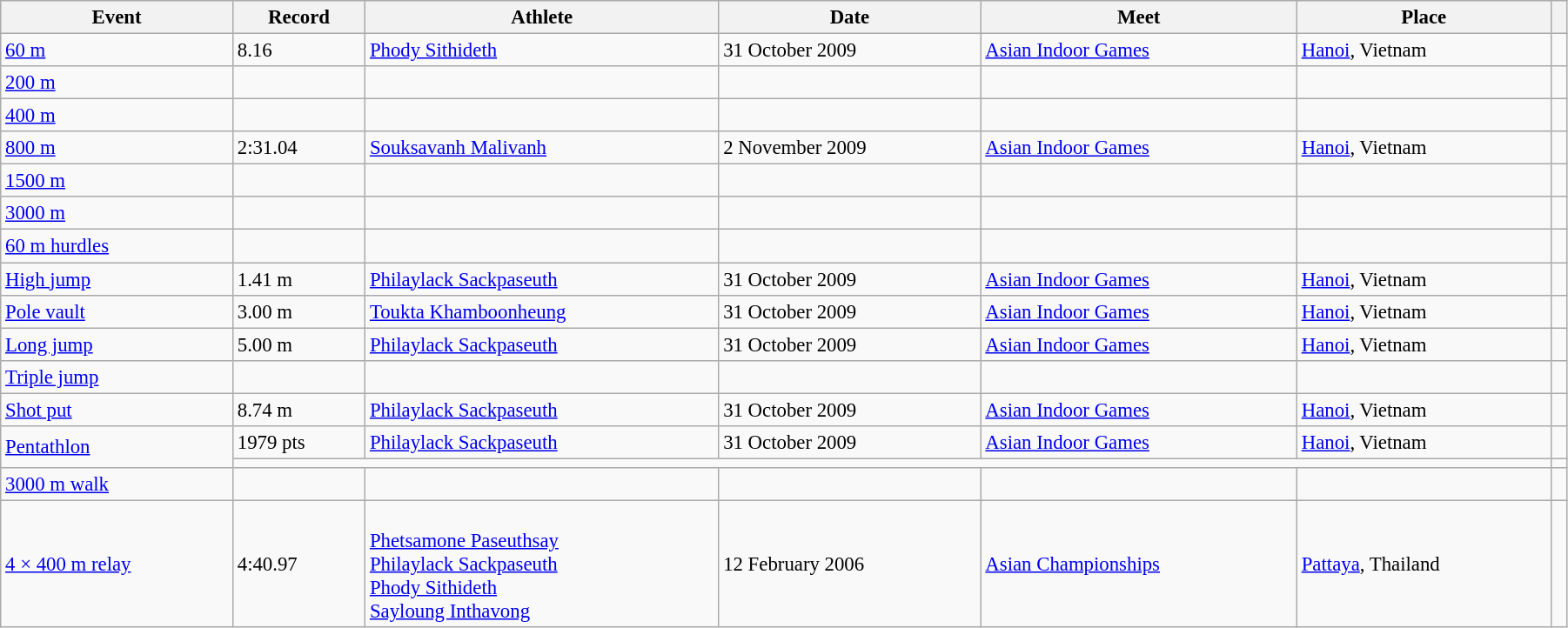<table class="wikitable" style="font-size:95%; width: 95%;">
<tr>
<th>Event</th>
<th>Record</th>
<th>Athlete</th>
<th>Date</th>
<th>Meet</th>
<th>Place</th>
<th></th>
</tr>
<tr>
<td><a href='#'>60 m</a></td>
<td>8.16</td>
<td><a href='#'>Phody Sithideth</a></td>
<td>31 October 2009</td>
<td><a href='#'>Asian Indoor Games</a></td>
<td><a href='#'>Hanoi</a>, Vietnam</td>
<td></td>
</tr>
<tr>
<td><a href='#'>200 m</a></td>
<td></td>
<td></td>
<td></td>
<td></td>
<td></td>
<td></td>
</tr>
<tr>
<td><a href='#'>400 m</a></td>
<td></td>
<td></td>
<td></td>
<td></td>
<td></td>
<td></td>
</tr>
<tr>
<td><a href='#'>800 m</a></td>
<td>2:31.04</td>
<td><a href='#'>Souksavanh Malivanh</a></td>
<td>2 November 2009</td>
<td><a href='#'>Asian Indoor Games</a></td>
<td><a href='#'>Hanoi</a>, Vietnam</td>
<td></td>
</tr>
<tr>
<td><a href='#'>1500 m</a></td>
<td></td>
<td></td>
<td></td>
<td></td>
<td></td>
<td></td>
</tr>
<tr>
<td><a href='#'>3000 m</a></td>
<td></td>
<td></td>
<td></td>
<td></td>
<td></td>
<td></td>
</tr>
<tr>
<td><a href='#'>60 m hurdles</a></td>
<td></td>
<td></td>
<td></td>
<td></td>
<td></td>
<td></td>
</tr>
<tr>
<td><a href='#'>High jump</a></td>
<td>1.41 m</td>
<td><a href='#'>Philaylack Sackpaseuth</a></td>
<td>31 October 2009</td>
<td><a href='#'>Asian Indoor Games</a></td>
<td><a href='#'>Hanoi</a>, Vietnam</td>
<td></td>
</tr>
<tr>
<td><a href='#'>Pole vault</a></td>
<td>3.00 m</td>
<td><a href='#'>Toukta Khamboonheung</a></td>
<td>31 October 2009</td>
<td><a href='#'>Asian Indoor Games</a></td>
<td><a href='#'>Hanoi</a>, Vietnam</td>
<td></td>
</tr>
<tr>
<td><a href='#'>Long jump</a></td>
<td>5.00 m</td>
<td><a href='#'>Philaylack Sackpaseuth</a></td>
<td>31 October 2009</td>
<td><a href='#'>Asian Indoor Games</a></td>
<td><a href='#'>Hanoi</a>, Vietnam</td>
<td></td>
</tr>
<tr>
<td><a href='#'>Triple jump</a></td>
<td></td>
<td></td>
<td></td>
<td></td>
<td></td>
<td></td>
</tr>
<tr>
<td><a href='#'>Shot put</a></td>
<td>8.74 m</td>
<td><a href='#'>Philaylack Sackpaseuth</a></td>
<td>31 October 2009</td>
<td><a href='#'>Asian Indoor Games</a></td>
<td><a href='#'>Hanoi</a>, Vietnam</td>
<td></td>
</tr>
<tr>
<td rowspan=2><a href='#'>Pentathlon</a></td>
<td>1979 pts</td>
<td><a href='#'>Philaylack Sackpaseuth</a></td>
<td>31 October 2009</td>
<td><a href='#'>Asian Indoor Games</a></td>
<td><a href='#'>Hanoi</a>, Vietnam</td>
<td></td>
</tr>
<tr>
<td colspan=5></td>
<td></td>
</tr>
<tr>
<td><a href='#'>3000 m walk</a></td>
<td></td>
<td></td>
<td></td>
<td></td>
<td></td>
<td></td>
</tr>
<tr>
<td><a href='#'>4 × 400 m relay</a></td>
<td>4:40.97</td>
<td><br><a href='#'>Phetsamone Paseuthsay</a><br><a href='#'>Philaylack Sackpaseuth</a><br><a href='#'>Phody Sithideth</a><br><a href='#'>Sayloung Inthavong</a></td>
<td>12 February 2006</td>
<td><a href='#'>Asian Championships</a></td>
<td><a href='#'>Pattaya</a>, Thailand</td>
<td></td>
</tr>
</table>
